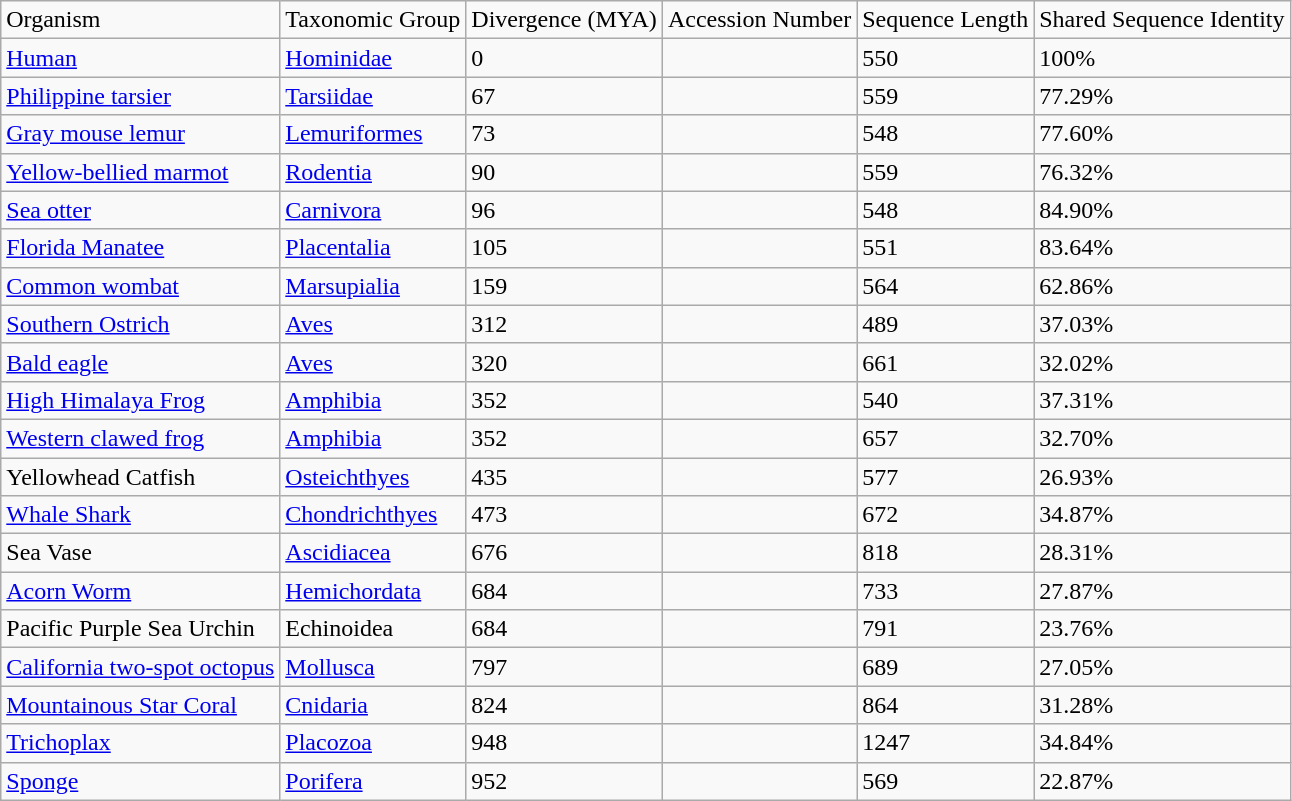<table class="wikitable">
<tr>
<td>Organism</td>
<td>Taxonomic Group</td>
<td>Divergence (MYA)</td>
<td>Accession Number</td>
<td>Sequence Length</td>
<td>Shared Sequence Identity</td>
</tr>
<tr>
<td><a href='#'>Human</a></td>
<td><a href='#'>Hominidae</a></td>
<td>0</td>
<td></td>
<td>550</td>
<td>100%</td>
</tr>
<tr>
<td><a href='#'>Philippine tarsier</a></td>
<td><a href='#'>Tarsiidae</a></td>
<td>67</td>
<td></td>
<td>559</td>
<td>77.29%</td>
</tr>
<tr>
<td><a href='#'>Gray mouse lemur</a></td>
<td><a href='#'>Lemuriformes</a></td>
<td>73</td>
<td></td>
<td>548</td>
<td>77.60%</td>
</tr>
<tr>
<td><a href='#'>Yellow-bellied marmot</a></td>
<td><a href='#'>Rodentia</a></td>
<td>90</td>
<td></td>
<td>559</td>
<td>76.32%</td>
</tr>
<tr>
<td><a href='#'>Sea otter</a></td>
<td><a href='#'>Carnivora</a></td>
<td>96</td>
<td></td>
<td>548</td>
<td>84.90%</td>
</tr>
<tr>
<td><a href='#'>Florida Manatee</a></td>
<td><a href='#'>Placentalia</a></td>
<td>105</td>
<td></td>
<td>551</td>
<td>83.64%</td>
</tr>
<tr>
<td><a href='#'>Common wombat</a></td>
<td><a href='#'>Marsupialia</a></td>
<td>159</td>
<td></td>
<td>564</td>
<td>62.86%</td>
</tr>
<tr>
<td><a href='#'>Southern Ostrich</a></td>
<td><a href='#'>Aves</a></td>
<td>312</td>
<td></td>
<td>489</td>
<td>37.03%</td>
</tr>
<tr>
<td><a href='#'>Bald eagle</a></td>
<td><a href='#'>Aves</a></td>
<td>320</td>
<td></td>
<td>661</td>
<td>32.02%</td>
</tr>
<tr>
<td><a href='#'>High Himalaya Frog</a></td>
<td><a href='#'>Amphibia</a></td>
<td>352</td>
<td></td>
<td>540</td>
<td>37.31%</td>
</tr>
<tr>
<td><a href='#'>Western clawed frog</a></td>
<td><a href='#'>Amphibia</a></td>
<td>352</td>
<td></td>
<td>657</td>
<td>32.70%</td>
</tr>
<tr>
<td>Yellowhead Catfish</td>
<td><a href='#'>Osteichthyes</a></td>
<td>435</td>
<td></td>
<td>577</td>
<td>26.93%</td>
</tr>
<tr>
<td><a href='#'>Whale Shark</a></td>
<td><a href='#'>Chondrichthyes</a></td>
<td>473</td>
<td></td>
<td>672</td>
<td>34.87%</td>
</tr>
<tr>
<td>Sea Vase</td>
<td><a href='#'>Ascidiacea</a></td>
<td>676</td>
<td></td>
<td>818</td>
<td>28.31%</td>
</tr>
<tr>
<td><a href='#'>Acorn Worm</a></td>
<td><a href='#'>Hemichordata</a></td>
<td>684</td>
<td></td>
<td>733</td>
<td>27.87%</td>
</tr>
<tr>
<td>Pacific Purple Sea Urchin</td>
<td>Echinoidea</td>
<td>684</td>
<td></td>
<td>791</td>
<td>23.76%</td>
</tr>
<tr>
<td><a href='#'>California two-spot octopus</a></td>
<td><a href='#'>Mollusca</a></td>
<td>797</td>
<td></td>
<td>689</td>
<td>27.05%</td>
</tr>
<tr>
<td><a href='#'>Mountainous Star Coral</a></td>
<td><a href='#'>Cnidaria</a></td>
<td>824</td>
<td></td>
<td>864</td>
<td>31.28%</td>
</tr>
<tr>
<td><a href='#'>Trichoplax</a></td>
<td><a href='#'>Placozoa</a></td>
<td>948</td>
<td></td>
<td>1247</td>
<td>34.84%</td>
</tr>
<tr>
<td><a href='#'>Sponge</a></td>
<td><a href='#'>Porifera</a></td>
<td>952</td>
<td></td>
<td>569</td>
<td>22.87%</td>
</tr>
</table>
